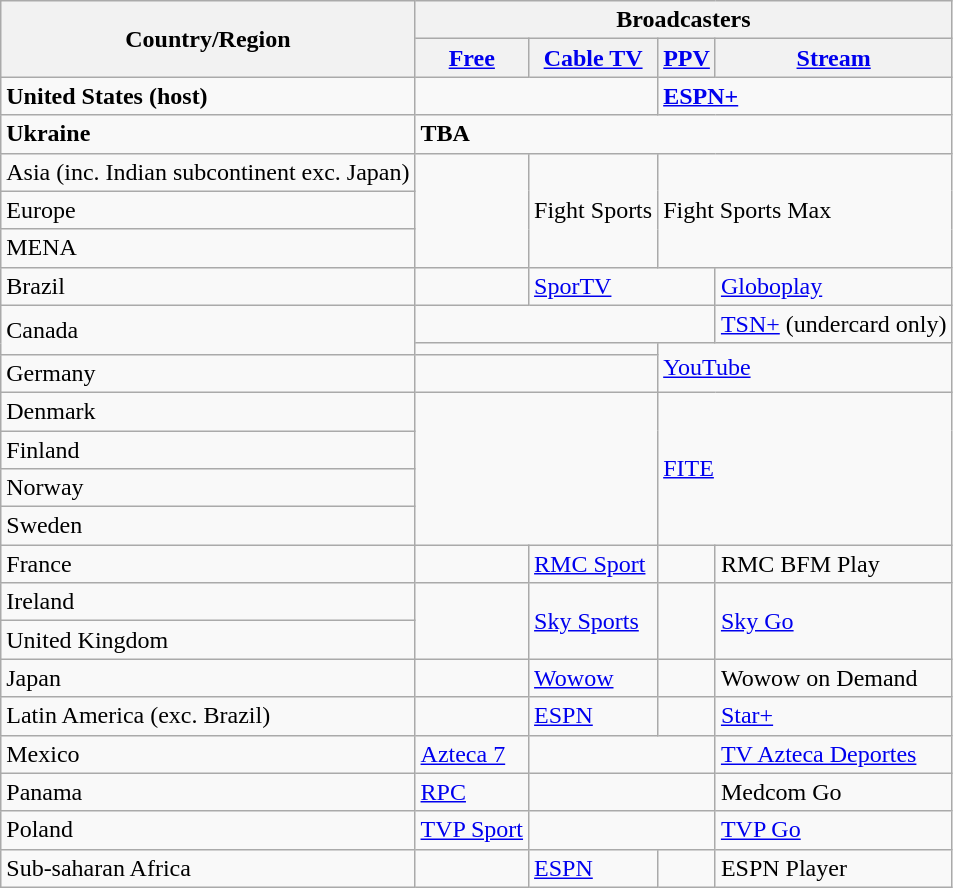<table class="wikitable">
<tr>
<th rowspan="2">Country/Region</th>
<th colspan="4">Broadcasters</th>
</tr>
<tr>
<th><a href='#'>Free</a></th>
<th><a href='#'>Cable TV</a></th>
<th><a href='#'>PPV</a></th>
<th><a href='#'>Stream</a></th>
</tr>
<tr>
<td><strong>United States (host)</strong></td>
<td colspan="2"></td>
<td colspan="2"><strong><a href='#'>ESPN+</a></strong></td>
</tr>
<tr>
<td><strong>Ukraine</strong></td>
<td colspan="4"><strong>TBA</strong></td>
</tr>
<tr>
<td>Asia (inc. Indian subcontinent exc. Japan)</td>
<td rowspan="3"></td>
<td rowspan="3">Fight Sports</td>
<td colspan="2" rowspan="3">Fight Sports Max</td>
</tr>
<tr>
<td>Europe</td>
</tr>
<tr>
<td>MENA</td>
</tr>
<tr>
<td>Brazil</td>
<td></td>
<td colspan="2"><a href='#'>SporTV</a></td>
<td><a href='#'>Globoplay</a></td>
</tr>
<tr>
<td rowspan="2">Canada</td>
<td colspan="3"></td>
<td><a href='#'>TSN+</a> (undercard only)</td>
</tr>
<tr>
<td colspan="2"></td>
<td colspan="2" rowspan="2"><a href='#'>YouTube</a></td>
</tr>
<tr>
<td>Germany</td>
<td colspan="2"></td>
</tr>
<tr>
<td>Denmark</td>
<td colspan="2" rowspan="4"></td>
<td colspan="2" rowspan="4"><a href='#'>FITE</a></td>
</tr>
<tr>
<td>Finland</td>
</tr>
<tr>
<td>Norway</td>
</tr>
<tr>
<td>Sweden</td>
</tr>
<tr>
<td>France</td>
<td></td>
<td><a href='#'>RMC Sport</a></td>
<td></td>
<td>RMC BFM Play</td>
</tr>
<tr>
<td>Ireland</td>
<td rowspan="2"></td>
<td rowspan="2"><a href='#'>Sky Sports</a></td>
<td rowspan="2"></td>
<td rowspan="2"><a href='#'>Sky Go</a></td>
</tr>
<tr>
<td>United Kingdom</td>
</tr>
<tr>
<td>Japan</td>
<td></td>
<td><a href='#'>Wowow</a></td>
<td></td>
<td>Wowow on Demand</td>
</tr>
<tr>
<td>Latin America (exc. Brazil)</td>
<td></td>
<td><a href='#'>ESPN</a></td>
<td></td>
<td><a href='#'>Star+</a></td>
</tr>
<tr>
<td>Mexico</td>
<td><a href='#'>Azteca 7</a></td>
<td colspan="2"></td>
<td><a href='#'>TV Azteca Deportes</a></td>
</tr>
<tr>
<td>Panama</td>
<td><a href='#'>RPC</a></td>
<td colspan="2"></td>
<td>Medcom Go</td>
</tr>
<tr>
<td>Poland</td>
<td><a href='#'>TVP Sport</a></td>
<td colspan="2"></td>
<td><a href='#'>TVP Go</a></td>
</tr>
<tr>
<td>Sub-saharan Africa</td>
<td></td>
<td><a href='#'>ESPN</a></td>
<td></td>
<td>ESPN Player</td>
</tr>
</table>
